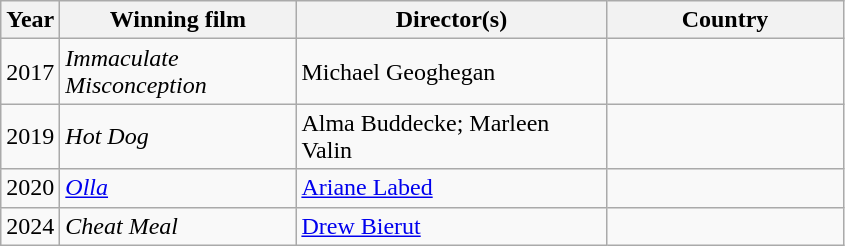<table class="wikitable">
<tr>
<th width="30px">Year</th>
<th width="150px">Winning film</th>
<th width="200px">Director(s)</th>
<th width="150px">Country</th>
</tr>
<tr>
<td>2017</td>
<td><em>Immaculate<br>Misconception</em></td>
<td>Michael Geoghegan</td>
<td></td>
</tr>
<tr>
<td>2019</td>
<td><em>Hot Dog</em></td>
<td>Alma Buddecke; Marleen Valin</td>
<td></td>
</tr>
<tr>
<td>2020</td>
<td><em><a href='#'>Olla</a></em></td>
<td><a href='#'>Ariane Labed</a></td>
<td></td>
</tr>
<tr>
<td>2024</td>
<td><em>Cheat Meal</em></td>
<td><a href='#'>Drew Bierut</a></td>
<td></td>
</tr>
</table>
